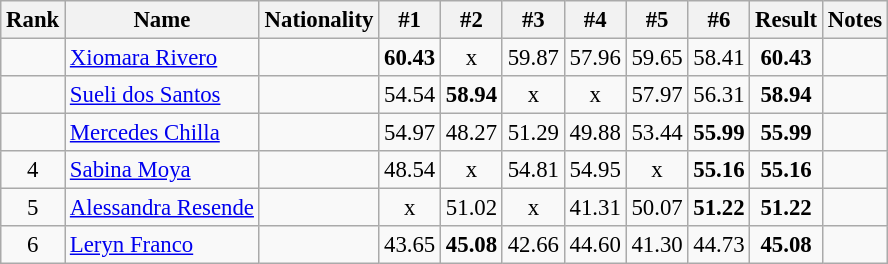<table class="wikitable sortable" style="text-align:center;font-size:95%">
<tr>
<th>Rank</th>
<th>Name</th>
<th>Nationality</th>
<th>#1</th>
<th>#2</th>
<th>#3</th>
<th>#4</th>
<th>#5</th>
<th>#6</th>
<th>Result</th>
<th>Notes</th>
</tr>
<tr>
<td></td>
<td align=left><a href='#'>Xiomara Rivero</a></td>
<td align=left></td>
<td><strong>60.43</strong></td>
<td>x</td>
<td>59.87</td>
<td>57.96</td>
<td>59.65</td>
<td>58.41</td>
<td><strong>60.43</strong></td>
<td></td>
</tr>
<tr>
<td></td>
<td align=left><a href='#'>Sueli dos Santos</a></td>
<td align=left></td>
<td>54.54</td>
<td><strong>58.94</strong></td>
<td>x</td>
<td>x</td>
<td>57.97</td>
<td>56.31</td>
<td><strong>58.94</strong></td>
<td></td>
</tr>
<tr>
<td></td>
<td align=left><a href='#'>Mercedes Chilla</a></td>
<td align=left></td>
<td>54.97</td>
<td>48.27</td>
<td>51.29</td>
<td>49.88</td>
<td>53.44</td>
<td><strong>55.99</strong></td>
<td><strong>55.99</strong></td>
<td></td>
</tr>
<tr>
<td>4</td>
<td align=left><a href='#'>Sabina Moya</a></td>
<td align=left></td>
<td>48.54</td>
<td>x</td>
<td>54.81</td>
<td>54.95</td>
<td>x</td>
<td><strong>55.16</strong></td>
<td><strong>55.16</strong></td>
<td></td>
</tr>
<tr>
<td>5</td>
<td align=left><a href='#'>Alessandra Resende</a></td>
<td align=left></td>
<td>x</td>
<td>51.02</td>
<td>x</td>
<td>41.31</td>
<td>50.07</td>
<td><strong>51.22</strong></td>
<td><strong>51.22</strong></td>
<td></td>
</tr>
<tr>
<td>6</td>
<td align=left><a href='#'>Leryn Franco</a></td>
<td align=left></td>
<td>43.65</td>
<td><strong>45.08</strong></td>
<td>42.66</td>
<td>44.60</td>
<td>41.30</td>
<td>44.73</td>
<td><strong>45.08</strong></td>
<td></td>
</tr>
</table>
